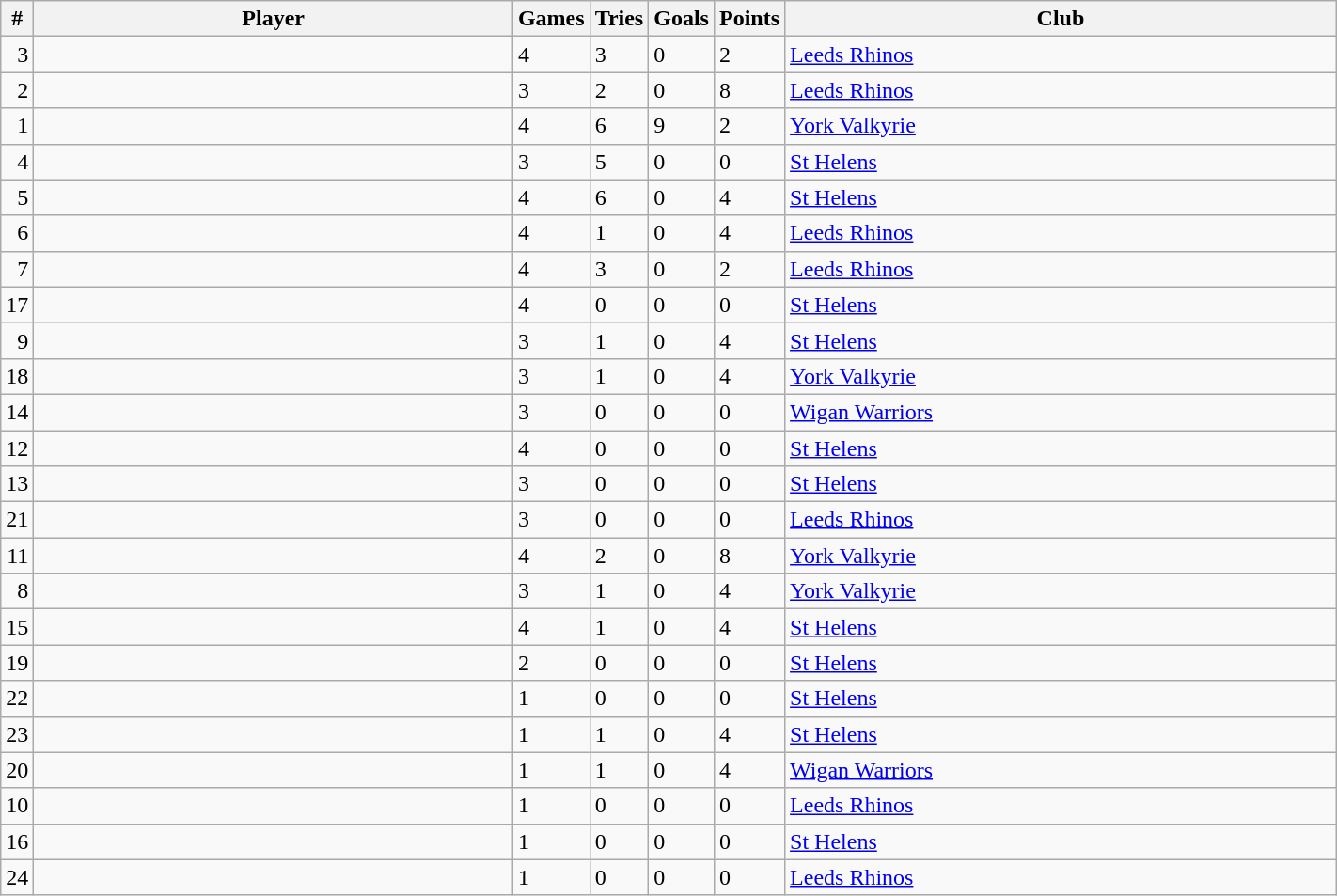<table class="wikitable sortable" style="width:75%;text-align:left">
<tr>
<th width=2%>#</th>
<th width=40%>Player</th>
<th width=2%>Games</th>
<th width=2%>Tries</th>
<th width=2%>Goals</th>
<th width=2%>Points</th>
<th width=46%>Club</th>
</tr>
<tr>
<td style="text-align:right; ">3</td>
<td></td>
<td>4</td>
<td>3</td>
<td>0</td>
<td>2</td>
<td><a href='#'>Leeds Rhinos</a></td>
</tr>
<tr>
<td style="text-align:right; ">2</td>
<td></td>
<td>3</td>
<td>2</td>
<td>0</td>
<td>8</td>
<td><a href='#'>Leeds Rhinos</a></td>
</tr>
<tr>
<td style="text-align:right; ">1</td>
<td></td>
<td>4</td>
<td>6</td>
<td>9</td>
<td>2</td>
<td><a href='#'>York Valkyrie</a></td>
</tr>
<tr>
<td style="text-align:right; ">4</td>
<td></td>
<td>3</td>
<td>5</td>
<td>0</td>
<td>0</td>
<td><a href='#'>St Helens</a></td>
</tr>
<tr>
<td style="text-align:right; ">5</td>
<td></td>
<td>4</td>
<td>6</td>
<td>0</td>
<td>4</td>
<td><a href='#'>St Helens</a></td>
</tr>
<tr>
<td style="text-align:right; ">6</td>
<td></td>
<td>4</td>
<td>1</td>
<td>0</td>
<td>4</td>
<td><a href='#'>Leeds Rhinos</a></td>
</tr>
<tr>
<td style="text-align:right; ">7</td>
<td></td>
<td>4</td>
<td>3</td>
<td>0</td>
<td>2</td>
<td><a href='#'>Leeds Rhinos</a></td>
</tr>
<tr>
<td style="text-align:right; ">17</td>
<td></td>
<td>4</td>
<td>0</td>
<td>0</td>
<td>0</td>
<td><a href='#'>St Helens</a></td>
</tr>
<tr>
<td style="text-align:right; ">9</td>
<td></td>
<td>3</td>
<td>1</td>
<td>0</td>
<td>4</td>
<td><a href='#'>St Helens</a></td>
</tr>
<tr>
<td style="text-align:right; ">18</td>
<td></td>
<td>3</td>
<td>1</td>
<td>0</td>
<td>4</td>
<td><a href='#'>York Valkyrie</a></td>
</tr>
<tr>
<td style="text-align:right; ">14</td>
<td></td>
<td>3</td>
<td>0</td>
<td>0</td>
<td>0</td>
<td><a href='#'>Wigan Warriors</a></td>
</tr>
<tr>
<td style="text-align:right; ">12</td>
<td></td>
<td>4</td>
<td>0</td>
<td>0</td>
<td>0</td>
<td><a href='#'>St Helens</a></td>
</tr>
<tr>
<td style="text-align:right; ">13</td>
<td></td>
<td>3</td>
<td>0</td>
<td>0</td>
<td>0</td>
<td><a href='#'>St Helens</a></td>
</tr>
<tr>
<td style="text-align:right; ">21</td>
<td></td>
<td>3</td>
<td>0</td>
<td>0</td>
<td>0</td>
<td><a href='#'>Leeds Rhinos</a></td>
</tr>
<tr>
<td style="text-align:right; ">11</td>
<td></td>
<td>4</td>
<td>2</td>
<td>0</td>
<td>8</td>
<td><a href='#'>York Valkyrie</a></td>
</tr>
<tr>
<td style="text-align:right; ">8</td>
<td></td>
<td>3</td>
<td>1</td>
<td>0</td>
<td>4</td>
<td><a href='#'>York Valkyrie</a></td>
</tr>
<tr>
<td style="text-align:right; ">15</td>
<td></td>
<td>4</td>
<td>1</td>
<td>0</td>
<td>4</td>
<td><a href='#'>St Helens</a></td>
</tr>
<tr>
<td style="text-align:right; ">19</td>
<td></td>
<td>2</td>
<td>0</td>
<td>0</td>
<td>0</td>
<td><a href='#'>St Helens</a></td>
</tr>
<tr>
<td style="text-align:right; ">22</td>
<td></td>
<td>1</td>
<td>0</td>
<td>0</td>
<td>0</td>
<td><a href='#'>St Helens</a></td>
</tr>
<tr>
<td style="text-align:right; ">23</td>
<td></td>
<td>1</td>
<td>1</td>
<td>0</td>
<td>4</td>
<td><a href='#'>St Helens</a></td>
</tr>
<tr>
<td style="text-align:right; ">20</td>
<td></td>
<td>1</td>
<td>1</td>
<td>0</td>
<td>4</td>
<td><a href='#'>Wigan Warriors</a></td>
</tr>
<tr>
<td style="text-align:right; ">10</td>
<td></td>
<td>1</td>
<td>0</td>
<td>0</td>
<td>0</td>
<td><a href='#'>Leeds Rhinos</a></td>
</tr>
<tr>
<td style="text-align:right; ">16</td>
<td></td>
<td>1</td>
<td>0</td>
<td>0</td>
<td>0</td>
<td><a href='#'>St Helens</a></td>
</tr>
<tr>
<td style="text-align:right; ">24</td>
<td></td>
<td>1</td>
<td>0</td>
<td>0</td>
<td>0</td>
<td><a href='#'>Leeds Rhinos</a></td>
</tr>
</table>
